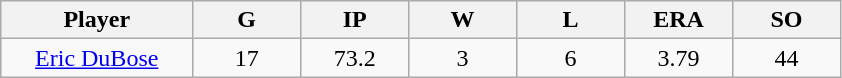<table class="wikitable sortable">
<tr>
<th bgcolor="#DDDDFF" width="16%">Player</th>
<th bgcolor="#DDDDFF" width="9%">G</th>
<th bgcolor="#DDDDFF" width="9%">IP</th>
<th bgcolor="#DDDDFF" width="9%">W</th>
<th bgcolor="#DDDDFF" width="9%">L</th>
<th bgcolor="#DDDDFF" width="9%">ERA</th>
<th bgcolor="#DDDDFF" width="9%">SO</th>
</tr>
<tr align=center>
<td><a href='#'>Eric DuBose</a></td>
<td>17</td>
<td>73.2</td>
<td>3</td>
<td>6</td>
<td>3.79</td>
<td>44</td>
</tr>
</table>
